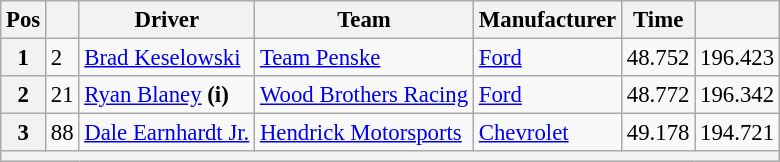<table class="wikitable" style="font-size:95%">
<tr>
<th>Pos</th>
<th></th>
<th>Driver</th>
<th>Team</th>
<th>Manufacturer</th>
<th>Time</th>
<th></th>
</tr>
<tr>
<th>1</th>
<td>2</td>
<td><a href='#'>Brad Keselowski</a></td>
<td><a href='#'>Team Penske</a></td>
<td><a href='#'>Ford</a></td>
<td>48.752</td>
<td>196.423</td>
</tr>
<tr>
<th>2</th>
<td>21</td>
<td><a href='#'>Ryan Blaney</a> <strong>(i)</strong></td>
<td><a href='#'>Wood Brothers Racing</a></td>
<td><a href='#'>Ford</a></td>
<td>48.772</td>
<td>196.342</td>
</tr>
<tr>
<th>3</th>
<td>88</td>
<td><a href='#'>Dale Earnhardt Jr.</a></td>
<td><a href='#'>Hendrick Motorsports</a></td>
<td><a href='#'>Chevrolet</a></td>
<td>49.178</td>
<td>194.721</td>
</tr>
<tr>
<th colspan="7"></th>
</tr>
</table>
